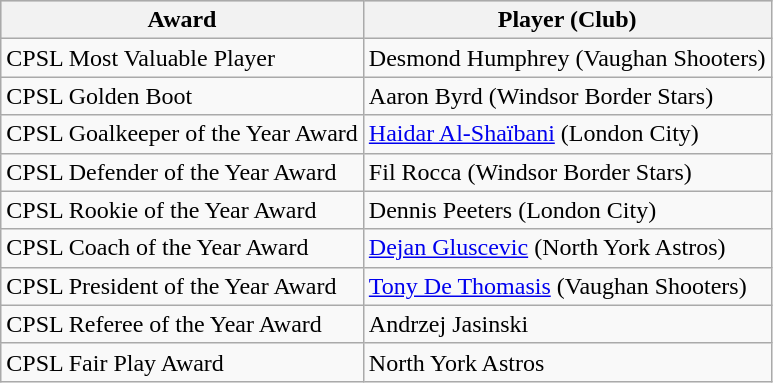<table class="wikitable">
<tr style="background:#cccccc;">
<th>Award</th>
<th>Player (Club)</th>
</tr>
<tr>
<td>CPSL Most Valuable Player</td>
<td>Desmond Humphrey (Vaughan Shooters)</td>
</tr>
<tr>
<td>CPSL Golden Boot</td>
<td>Aaron Byrd (Windsor Border Stars)</td>
</tr>
<tr>
<td>CPSL Goalkeeper of the Year Award</td>
<td><a href='#'>Haidar Al-Shaïbani</a> (London City)</td>
</tr>
<tr>
<td>CPSL Defender of the Year Award</td>
<td>Fil Rocca (Windsor Border Stars)</td>
</tr>
<tr>
<td>CPSL Rookie of the Year Award</td>
<td>Dennis Peeters (London City)</td>
</tr>
<tr>
<td>CPSL Coach of the Year Award</td>
<td><a href='#'>Dejan Gluscevic</a> (North York Astros)</td>
</tr>
<tr>
<td>CPSL President of the Year Award</td>
<td><a href='#'>Tony De Thomasis</a> (Vaughan Shooters)</td>
</tr>
<tr>
<td>CPSL Referee of the Year Award</td>
<td>Andrzej Jasinski</td>
</tr>
<tr>
<td>CPSL Fair Play Award</td>
<td>North York Astros</td>
</tr>
</table>
